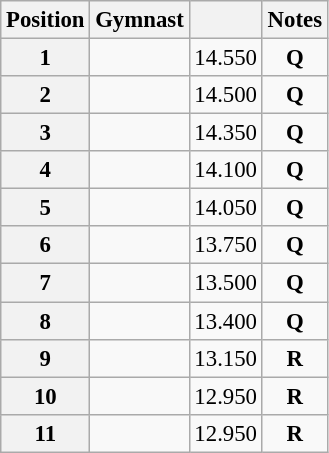<table class="wikitable sortable" style="text-align:center; font-size:95%">
<tr>
<th scope=col>Position</th>
<th scope=col>Gymnast</th>
<th scope=col></th>
<th scope=col>Notes</th>
</tr>
<tr>
<th scope=row>1</th>
<td align=left></td>
<td>14.550</td>
<td><strong>Q</strong></td>
</tr>
<tr>
<th scope=row>2</th>
<td align=left></td>
<td>14.500</td>
<td><strong>Q</strong></td>
</tr>
<tr>
<th scope=row>3</th>
<td align=left></td>
<td>14.350</td>
<td><strong>Q</strong></td>
</tr>
<tr>
<th scope=row>4</th>
<td align=left></td>
<td>14.100</td>
<td><strong>Q</strong></td>
</tr>
<tr>
<th scope=row>5</th>
<td align=left></td>
<td>14.050</td>
<td><strong>Q</strong></td>
</tr>
<tr>
<th scope=row>6</th>
<td align=left></td>
<td>13.750</td>
<td><strong>Q</strong></td>
</tr>
<tr>
<th scope=row>7</th>
<td align=left></td>
<td>13.500</td>
<td><strong>Q</strong></td>
</tr>
<tr>
<th scope=row>8</th>
<td align=left></td>
<td>13.400</td>
<td><strong>Q</strong></td>
</tr>
<tr>
<th scope=row>9</th>
<td align=left></td>
<td>13.150</td>
<td><strong>R</strong></td>
</tr>
<tr>
<th scope=row>10</th>
<td align=left></td>
<td>12.950</td>
<td><strong>R</strong></td>
</tr>
<tr>
<th scope=row>11</th>
<td align=left></td>
<td>12.950</td>
<td><strong>R</strong></td>
</tr>
</table>
